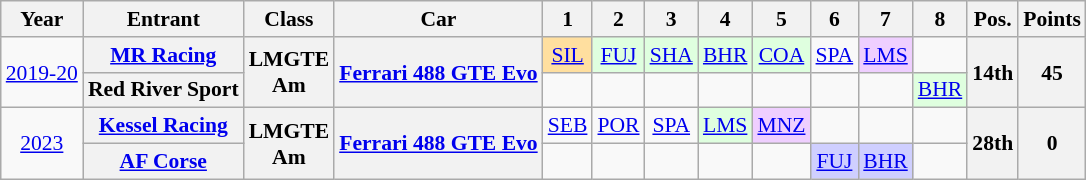<table class="wikitable" style="text-align:center; font-size:90%">
<tr>
<th>Year</th>
<th>Entrant</th>
<th>Class</th>
<th>Car</th>
<th>1</th>
<th>2</th>
<th>3</th>
<th>4</th>
<th>5</th>
<th>6</th>
<th>7</th>
<th>8</th>
<th>Pos.</th>
<th>Points</th>
</tr>
<tr>
<td rowspan="2"><a href='#'>2019-20</a></td>
<th><a href='#'>MR Racing</a></th>
<th rowspan="2">LMGTE<br>Am</th>
<th rowspan="2"><a href='#'>Ferrari 488 GTE Evo</a></th>
<td style="background:#FFDF9F;"><a href='#'>SIL</a><br></td>
<td style="background:#DFFFDF;"><a href='#'>FUJ</a><br></td>
<td style="background:#DFFFDF;"><a href='#'>SHA</a><br></td>
<td style="background:#DFFFDF;"><a href='#'>BHR</a><br></td>
<td style="background:#DFFFDF;"><a href='#'>COA</a><br></td>
<td><a href='#'>SPA</a></td>
<td style="background:#EFCFFF;"><a href='#'>LMS</a><br></td>
<td></td>
<th rowspan="2">14th</th>
<th rowspan="2">45</th>
</tr>
<tr>
<th>Red River Sport</th>
<td></td>
<td></td>
<td></td>
<td></td>
<td></td>
<td></td>
<td></td>
<td style="background:#DFFFDF;"><a href='#'>BHR</a><br></td>
</tr>
<tr>
<td rowspan="2"><a href='#'>2023</a></td>
<th><a href='#'>Kessel Racing</a></th>
<th rowspan="2">LMGTE<br>Am</th>
<th rowspan="2"><a href='#'>Ferrari 488 GTE Evo</a></th>
<td><a href='#'>SEB</a></td>
<td><a href='#'>POR</a></td>
<td><a href='#'>SPA</a></td>
<td style="background:#DFFFDF;"><a href='#'>LMS</a><br></td>
<td style="background:#EFCFFF;"><a href='#'>MNZ</a><br></td>
<td></td>
<td></td>
<td></td>
<th rowspan="2">28th</th>
<th rowspan="2">0</th>
</tr>
<tr>
<th><a href='#'>AF Corse</a></th>
<td></td>
<td></td>
<td></td>
<td></td>
<td></td>
<td style="background:#CFCFFF;"><a href='#'>FUJ</a><br></td>
<td style="background:#CFCFFF;"><a href='#'>BHR</a><br></td>
<td></td>
</tr>
</table>
